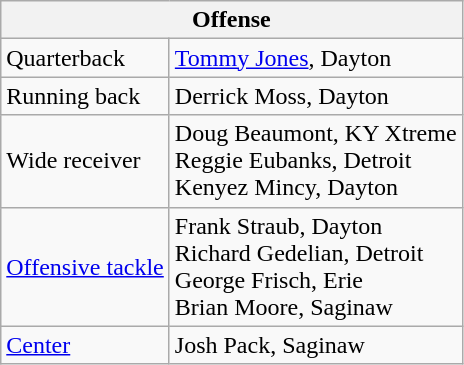<table class="wikitable">
<tr>
<th colspan="2">Offense</th>
</tr>
<tr>
<td>Quarterback</td>
<td><a href='#'>Tommy Jones</a>, Dayton</td>
</tr>
<tr>
<td>Running back</td>
<td>Derrick Moss, Dayton</td>
</tr>
<tr>
<td>Wide receiver</td>
<td>Doug Beaumont, KY Xtreme<br>Reggie Eubanks, Detroit<br>Kenyez Mincy, Dayton</td>
</tr>
<tr>
<td><a href='#'>Offensive tackle</a></td>
<td>Frank Straub, Dayton<br>Richard Gedelian, Detroit<br>George Frisch, Erie<br>Brian Moore, Saginaw</td>
</tr>
<tr>
<td><a href='#'>Center</a></td>
<td>Josh Pack, Saginaw</td>
</tr>
</table>
